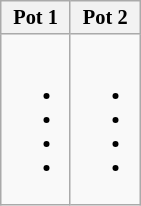<table class="wikitable" style="font-size:85%; white-space:nowrap;">
<tr>
<th width=50%>Pot 1</th>
<th width=50%>Pot 2</th>
</tr>
<tr>
<td><br><ul><li></li><li></li><li></li><li></li></ul></td>
<td><br><ul><li></li><li></li><li></li><li></li></ul></td>
</tr>
</table>
